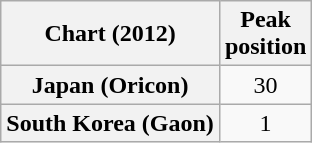<table class="wikitable plainrowheaders" style="text-align:center">
<tr>
<th scope="col">Chart (2012)</th>
<th scope="col">Peak<br>position</th>
</tr>
<tr>
<th scope="row">Japan (Oricon)</th>
<td>30</td>
</tr>
<tr>
<th scope="row">South Korea (Gaon)</th>
<td>1</td>
</tr>
</table>
